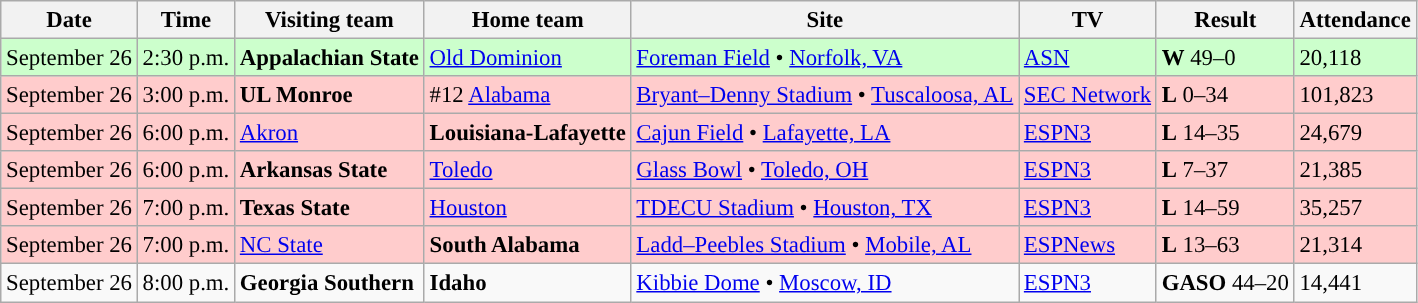<table class="wikitable" style="font-size:95%;">
<tr>
<th>Date</th>
<th>Time</th>
<th>Visiting team</th>
<th>Home team</th>
<th>Site</th>
<th>TV</th>
<th>Result</th>
<th>Attendance</th>
</tr>
<tr style="background:#cfc;">
<td>September 26</td>
<td>2:30 p.m.</td>
<td><strong>Appalachian State</strong></td>
<td><a href='#'>Old Dominion</a></td>
<td><a href='#'>Foreman Field</a> • <a href='#'>Norfolk, VA</a></td>
<td><a href='#'>ASN</a></td>
<td><strong>W</strong> 49–0</td>
<td>20,118</td>
</tr>
<tr style="background:#fcc;">
<td>September 26</td>
<td>3:00 p.m.</td>
<td><strong>UL Monroe</strong></td>
<td>#12 <a href='#'>Alabama</a></td>
<td><a href='#'>Bryant–Denny Stadium</a> • <a href='#'>Tuscaloosa, AL</a></td>
<td><a href='#'>SEC Network</a></td>
<td><strong>L</strong> 0–34</td>
<td>101,823</td>
</tr>
<tr style="background:#fcc;">
<td>September 26</td>
<td>6:00 p.m.</td>
<td><a href='#'>Akron</a></td>
<td><strong>Louisiana-Lafayette</strong></td>
<td><a href='#'>Cajun Field</a> • <a href='#'>Lafayette, LA</a></td>
<td><a href='#'>ESPN3</a></td>
<td><strong>L</strong> 14–35</td>
<td>24,679</td>
</tr>
<tr style="background:#fcc;">
<td>September 26</td>
<td>6:00 p.m.</td>
<td><strong>Arkansas State</strong></td>
<td><a href='#'>Toledo</a></td>
<td><a href='#'>Glass Bowl</a> • <a href='#'>Toledo, OH</a></td>
<td><a href='#'>ESPN3</a></td>
<td><strong>L</strong> 7–37</td>
<td>21,385</td>
</tr>
<tr style="background:#fcc;">
<td>September 26</td>
<td>7:00 p.m.</td>
<td><strong>Texas State</strong></td>
<td><a href='#'>Houston</a></td>
<td><a href='#'>TDECU Stadium</a> • <a href='#'>Houston, TX</a></td>
<td><a href='#'>ESPN3</a></td>
<td><strong>L</strong> 14–59</td>
<td>35,257</td>
</tr>
<tr style="background:#fcc;">
<td>September 26</td>
<td>7:00 p.m.</td>
<td><a href='#'>NC State</a></td>
<td><strong>South Alabama</strong></td>
<td><a href='#'>Ladd–Peebles Stadium</a> • <a href='#'>Mobile, AL</a></td>
<td><a href='#'>ESPNews</a></td>
<td><strong>L</strong> 13–63</td>
<td>21,314</td>
</tr>
<tr style="background:">
<td>September 26</td>
<td>8:00 p.m.</td>
<td><strong>Georgia Southern</strong></td>
<td><strong>Idaho</strong></td>
<td><a href='#'>Kibbie Dome</a> • <a href='#'>Moscow, ID</a></td>
<td><a href='#'>ESPN3</a></td>
<td><strong>GASO</strong> 44–20</td>
<td>14,441</td>
</tr>
</table>
